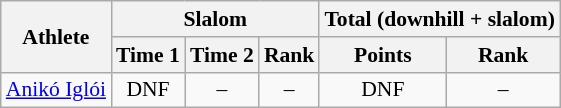<table class="wikitable" style="font-size:90%">
<tr>
<th rowspan="2">Athlete</th>
<th colspan="3">Slalom</th>
<th colspan="2">Total (downhill + slalom)</th>
</tr>
<tr>
<th>Time 1</th>
<th>Time 2</th>
<th>Rank</th>
<th>Points</th>
<th>Rank</th>
</tr>
<tr>
<td><a href='#'>Anikó Iglói</a></td>
<td align="center">DNF</td>
<td align="center">–</td>
<td align="center">–</td>
<td align="center">DNF</td>
<td align="center">–</td>
</tr>
</table>
